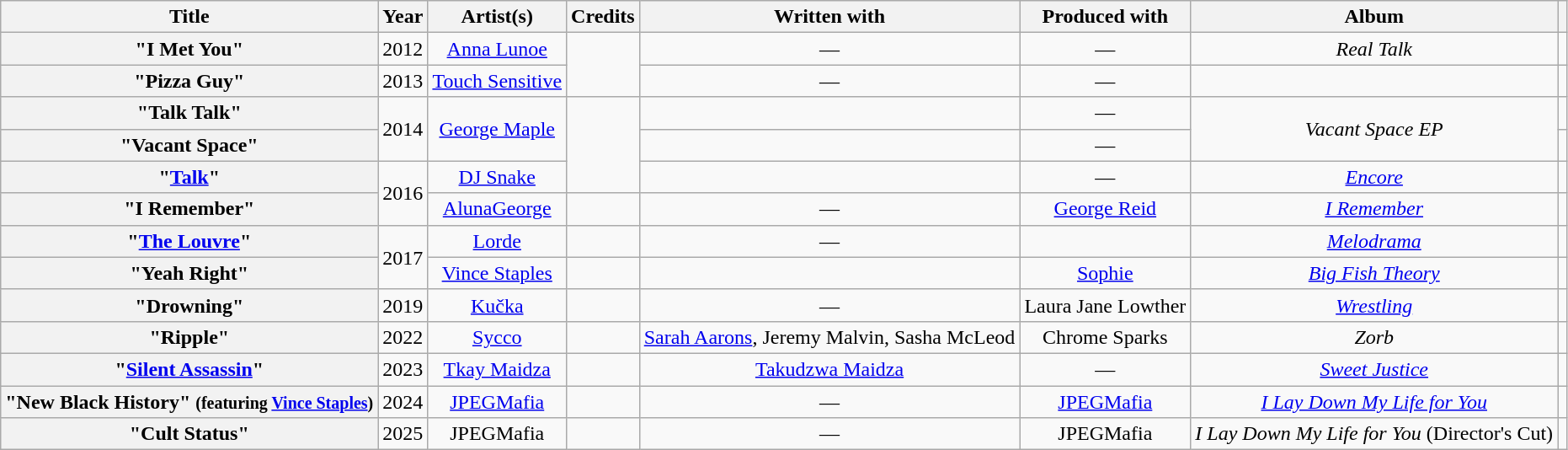<table class="wikitable plainrowheaders" style="text-align:center;">
<tr>
<th scope="col">Title</th>
<th scope="col">Year</th>
<th scope="col">Artist(s)</th>
<th scope="col">Credits</th>
<th scope="col">Written with</th>
<th scope="col">Produced with</th>
<th scope="col">Album</th>
<th scope="col"></th>
</tr>
<tr>
<th scope="row">"I Met You"</th>
<td>2012</td>
<td><a href='#'>Anna Lunoe</a></td>
<td rowspan="2"></td>
<td>—</td>
<td>—</td>
<td><em>Real Talk</em></td>
<td></td>
</tr>
<tr>
<th scope="row">"Pizza Guy"</th>
<td>2013</td>
<td><a href='#'>Touch Sensitive</a></td>
<td>—</td>
<td>—</td>
<td></td>
<td></td>
</tr>
<tr>
<th scope="row">"Talk Talk"</th>
<td rowspan="2">2014</td>
<td rowspan="2"><a href='#'>George Maple</a></td>
<td rowspan="3"></td>
<td></td>
<td>—</td>
<td rowspan="2"><em>Vacant Space EP</em></td>
<td></td>
</tr>
<tr>
<th scope="row">"Vacant Space"</th>
<td></td>
<td>—</td>
<td></td>
</tr>
<tr>
<th scope="row">"<a href='#'>Talk</a>"<br></th>
<td rowspan="2">2016</td>
<td><a href='#'>DJ Snake</a></td>
<td></td>
<td>—</td>
<td><em><a href='#'>Encore</a></em></td>
<td></td>
</tr>
<tr>
<th scope="row">"I Remember"</th>
<td><a href='#'>AlunaGeorge</a></td>
<td></td>
<td>—</td>
<td><a href='#'>George Reid</a></td>
<td><em><a href='#'>I Remember</a></em></td>
<td></td>
</tr>
<tr>
<th scope="row">"<a href='#'>The Louvre</a>"</th>
<td rowspan="2">2017</td>
<td><a href='#'>Lorde</a></td>
<td></td>
<td>—</td>
<td></td>
<td><em><a href='#'>Melodrama</a></em></td>
<td></td>
</tr>
<tr>
<th scope="row">"Yeah Right"</th>
<td><a href='#'>Vince Staples</a></td>
<td></td>
<td></td>
<td><a href='#'>Sophie</a></td>
<td><em><a href='#'>Big Fish Theory</a></em></td>
<td></td>
</tr>
<tr>
<th scope="row">"Drowning"</th>
<td>2019</td>
<td><a href='#'>Kučka</a></td>
<td></td>
<td>—</td>
<td>Laura Jane Lowther</td>
<td><em><a href='#'>Wrestling</a></em></td>
<td></td>
</tr>
<tr>
<th scope="row">"Ripple"</th>
<td>2022</td>
<td><a href='#'>Sycco</a></td>
<td></td>
<td><a href='#'>Sarah Aarons</a>, Jeremy Malvin, Sasha McLeod</td>
<td>Chrome Sparks</td>
<td><em>Zorb</em></td>
<td></td>
</tr>
<tr>
<th scope="row">"<a href='#'>Silent Assassin</a>"</th>
<td>2023</td>
<td><a href='#'>Tkay Maidza</a></td>
<td></td>
<td><a href='#'>Takudzwa Maidza</a></td>
<td>—</td>
<td><em><a href='#'>Sweet Justice</a></em></td>
<td></td>
</tr>
<tr>
<th scope="row">"New Black History" <small>(featuring <a href='#'>Vince Staples</a>)</small></th>
<td>2024</td>
<td><a href='#'>JPEGMafia</a></td>
<td></td>
<td>—</td>
<td><a href='#'>JPEGMafia</a></td>
<td><em><a href='#'>I Lay Down My Life for You</a></em></td>
<td></td>
</tr>
<tr>
<th scope="row">"Cult Status"</th>
<td>2025</td>
<td>JPEGMafia</td>
<td></td>
<td>—</td>
<td>JPEGMafia</td>
<td><em>I Lay Down My Life for You</em> (Director's Cut)</td>
<td></td>
</tr>
</table>
